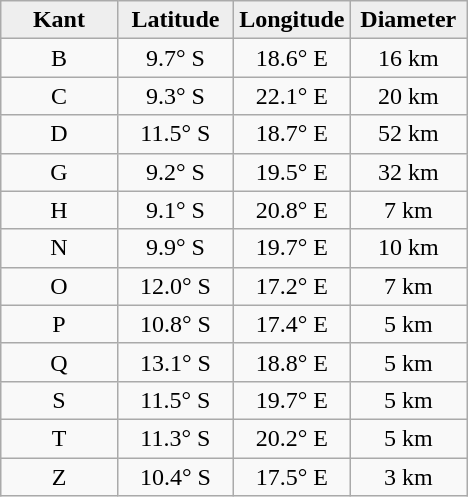<table class="wikitable">
<tr>
<th width="25%" style="background:#eeeeee;">Kant</th>
<th width="25%" style="background:#eeeeee;">Latitude</th>
<th width="25%" style="background:#eeeeee;">Longitude</th>
<th width="25%" style="background:#eeeeee;">Diameter</th>
</tr>
<tr>
<td align="center">B</td>
<td align="center">9.7° S</td>
<td align="center">18.6° E</td>
<td align="center">16 km</td>
</tr>
<tr>
<td align="center">C</td>
<td align="center">9.3° S</td>
<td align="center">22.1° E</td>
<td align="center">20 km</td>
</tr>
<tr>
<td align="center">D</td>
<td align="center">11.5° S</td>
<td align="center">18.7° E</td>
<td align="center">52 km</td>
</tr>
<tr>
<td align="center">G</td>
<td align="center">9.2° S</td>
<td align="center">19.5° E</td>
<td align="center">32 km</td>
</tr>
<tr>
<td align="center">H</td>
<td align="center">9.1° S</td>
<td align="center">20.8° E</td>
<td align="center">7 km</td>
</tr>
<tr>
<td align="center">N</td>
<td align="center">9.9° S</td>
<td align="center">19.7° E</td>
<td align="center">10 km</td>
</tr>
<tr>
<td align="center">O</td>
<td align="center">12.0° S</td>
<td align="center">17.2° E</td>
<td align="center">7 km</td>
</tr>
<tr>
<td align="center">P</td>
<td align="center">10.8° S</td>
<td align="center">17.4° E</td>
<td align="center">5 km</td>
</tr>
<tr>
<td align="center">Q</td>
<td align="center">13.1° S</td>
<td align="center">18.8° E</td>
<td align="center">5 km</td>
</tr>
<tr>
<td align="center">S</td>
<td align="center">11.5° S</td>
<td align="center">19.7° E</td>
<td align="center">5 km</td>
</tr>
<tr>
<td align="center">T</td>
<td align="center">11.3° S</td>
<td align="center">20.2° E</td>
<td align="center">5 km</td>
</tr>
<tr>
<td align="center">Z</td>
<td align="center">10.4° S</td>
<td align="center">17.5° E</td>
<td align="center">3 km</td>
</tr>
</table>
